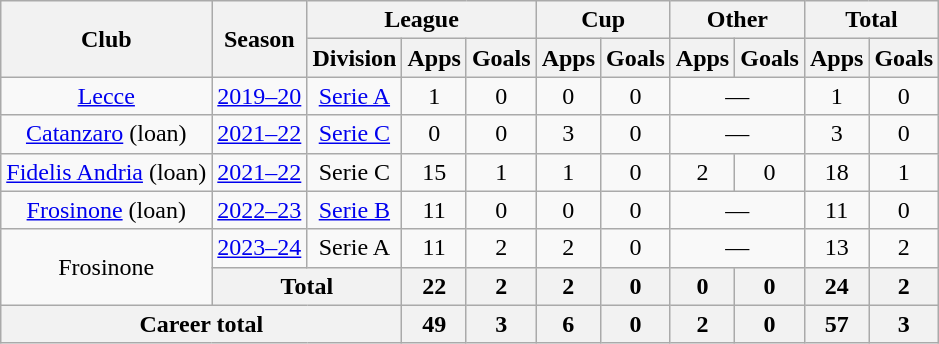<table class="wikitable" style="text-align: center">
<tr>
<th rowspan="2">Club</th>
<th rowspan="2">Season</th>
<th colspan="3">League</th>
<th colspan="2">Cup</th>
<th colspan="2">Other</th>
<th colspan="2">Total</th>
</tr>
<tr>
<th>Division</th>
<th>Apps</th>
<th>Goals</th>
<th>Apps</th>
<th>Goals</th>
<th>Apps</th>
<th>Goals</th>
<th>Apps</th>
<th>Goals</th>
</tr>
<tr>
<td><a href='#'>Lecce</a></td>
<td><a href='#'>2019–20</a></td>
<td><a href='#'>Serie A</a></td>
<td>1</td>
<td>0</td>
<td>0</td>
<td>0</td>
<td colspan="2">—</td>
<td>1</td>
<td>0</td>
</tr>
<tr>
<td><a href='#'>Catanzaro</a> (loan)</td>
<td><a href='#'>2021–22</a></td>
<td><a href='#'>Serie C</a></td>
<td>0</td>
<td>0</td>
<td>3</td>
<td>0</td>
<td colspan="2">—</td>
<td>3</td>
<td>0</td>
</tr>
<tr>
<td><a href='#'>Fidelis Andria</a> (loan)</td>
<td><a href='#'>2021–22</a></td>
<td>Serie C</td>
<td>15</td>
<td>1</td>
<td>1</td>
<td>0</td>
<td>2</td>
<td>0</td>
<td>18</td>
<td>1</td>
</tr>
<tr>
<td><a href='#'>Frosinone</a> (loan)</td>
<td><a href='#'>2022–23</a></td>
<td><a href='#'>Serie B</a></td>
<td>11</td>
<td>0</td>
<td>0</td>
<td>0</td>
<td colspan="2">—</td>
<td>11</td>
<td>0</td>
</tr>
<tr>
<td rowspan="2">Frosinone</td>
<td><a href='#'>2023–24</a></td>
<td>Serie A</td>
<td>11</td>
<td>2</td>
<td>2</td>
<td>0</td>
<td colspan="2">—</td>
<td>13</td>
<td>2</td>
</tr>
<tr>
<th colspan="2">Total</th>
<th>22</th>
<th>2</th>
<th>2</th>
<th>0</th>
<th>0</th>
<th>0</th>
<th>24</th>
<th>2</th>
</tr>
<tr>
<th colspan="3">Career total</th>
<th>49</th>
<th>3</th>
<th>6</th>
<th>0</th>
<th>2</th>
<th>0</th>
<th>57</th>
<th>3</th>
</tr>
</table>
